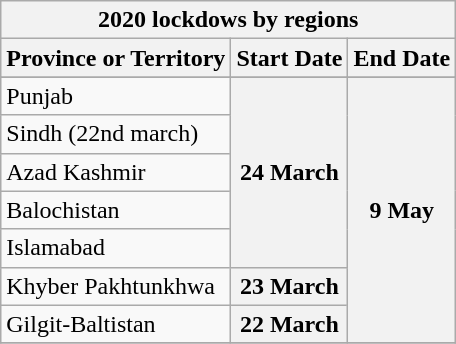<table class="wikitable floatright">
<tr>
<th colspan="3">2020 lockdows by regions </th>
</tr>
<tr>
<th colspan="1">Province or Territory</th>
<th colspan="1">Start Date</th>
<th colspan="1">End Date</th>
</tr>
<tr>
</tr>
<tr>
<td>Punjab</td>
<th rowspan="5">24 March</th>
<th rowspan="7">9 May</th>
</tr>
<tr>
<td>Sindh (22nd march)</td>
</tr>
<tr>
<td>Azad Kashmir</td>
</tr>
<tr>
<td>Balochistan</td>
</tr>
<tr>
<td>Islamabad</td>
</tr>
<tr>
<td>Khyber Pakhtunkhwa</td>
<th>23 March</th>
</tr>
<tr>
<td>Gilgit-Baltistan</td>
<th>22 March</th>
</tr>
<tr>
</tr>
</table>
